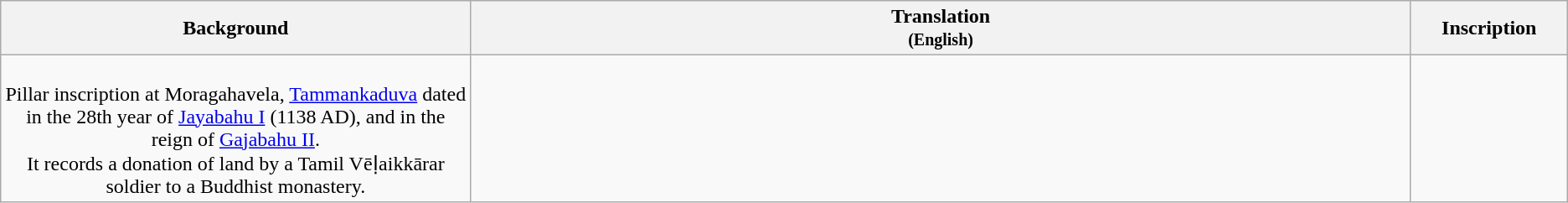<table class="wikitable centre">
<tr>
<th scope="col" align=left>Background<br></th>
<th>Translation<br><small>(English)</small></th>
<th>Inscription<br></th>
</tr>
<tr>
<td align=center width="30%"><br>Pillar inscription at Moragahavela, <a href='#'>Tammankaduva</a> dated in the 28th year of <a href='#'>Jayabahu I</a> (1138 AD), and in the reign of <a href='#'>Gajabahu II</a>.<br>It records a donation of land by a Tamil Vēḷaikkārar soldier to a Buddhist monastery.</td>
<td align=left><br></td>
<td align=center width="10%"><br></td>
</tr>
</table>
